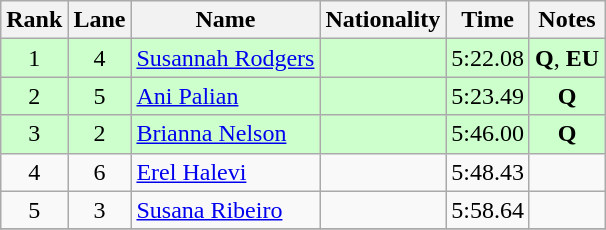<table class="wikitable">
<tr>
<th>Rank</th>
<th>Lane</th>
<th>Name</th>
<th>Nationality</th>
<th>Time</th>
<th>Notes</th>
</tr>
<tr bgcolor=ccffcc>
<td align=center>1</td>
<td align=center>4</td>
<td><a href='#'>Susannah Rodgers</a></td>
<td></td>
<td align=center>5:22.08</td>
<td align=center><strong>Q</strong>, <strong>EU</strong></td>
</tr>
<tr bgcolor=ccffcc>
<td align=center>2</td>
<td align=center>5</td>
<td><a href='#'>Ani Palian</a></td>
<td></td>
<td align=center>5:23.49</td>
<td align=center><strong>Q</strong></td>
</tr>
<tr bgcolor=ccffcc>
<td align=center>3</td>
<td align=center>2</td>
<td><a href='#'>Brianna Nelson</a></td>
<td></td>
<td align=center>5:46.00</td>
<td align=center><strong>Q</strong></td>
</tr>
<tr>
<td align=center>4</td>
<td align=center>6</td>
<td><a href='#'>Erel Halevi</a></td>
<td></td>
<td align=center>5:48.43</td>
<td align=center></td>
</tr>
<tr>
<td align=center>5</td>
<td align=center>3</td>
<td><a href='#'>Susana Ribeiro</a></td>
<td></td>
<td align=center>5:58.64</td>
<td align=center></td>
</tr>
<tr>
</tr>
</table>
